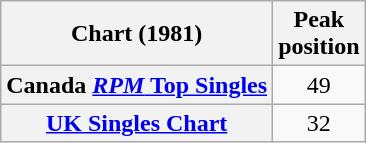<table class="wikitable sortable plainrowheaders">
<tr>
<th scope="col">Chart (1981)</th>
<th scope="col">Peak<br>position</th>
</tr>
<tr>
<th scope="row">Canada <a href='#'><em>RPM</em> Top Singles</a></th>
<td style="text-align:center;">49</td>
</tr>
<tr>
<th scope="row"><a href='#'>UK Singles Chart</a></th>
<td style="text-align:center;">32</td>
</tr>
</table>
